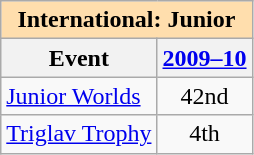<table class="wikitable" style="text-align:center">
<tr>
<th style="background-color: #ffdead; " colspan=2 align=center><strong>International: Junior</strong></th>
</tr>
<tr>
<th>Event</th>
<th><a href='#'>2009–10</a></th>
</tr>
<tr>
<td align=left><a href='#'>Junior Worlds</a></td>
<td>42nd</td>
</tr>
<tr>
<td align=left><a href='#'>Triglav Trophy</a></td>
<td>4th</td>
</tr>
</table>
